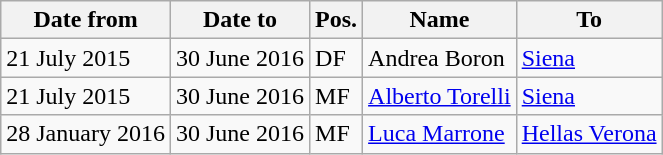<table class="wikitable">
<tr>
<th>Date from</th>
<th>Date to</th>
<th>Pos.</th>
<th>Name</th>
<th>To</th>
</tr>
<tr>
<td>21 July 2015</td>
<td>30 June 2016</td>
<td>DF</td>
<td> Andrea Boron</td>
<td> <a href='#'>Siena</a></td>
</tr>
<tr>
<td>21 July 2015</td>
<td>30 June 2016</td>
<td>MF</td>
<td> <a href='#'>Alberto Torelli</a></td>
<td> <a href='#'>Siena</a></td>
</tr>
<tr>
<td>28 January 2016</td>
<td>30 June 2016</td>
<td>MF</td>
<td> <a href='#'>Luca Marrone</a></td>
<td> <a href='#'>Hellas Verona</a></td>
</tr>
</table>
